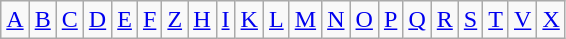<table class="wikitable">
<tr>
<td><a href='#'>A</a></td>
<td><a href='#'>B</a></td>
<td><a href='#'>C</a></td>
<td><a href='#'>D</a></td>
<td><a href='#'>E</a></td>
<td><a href='#'>F</a></td>
<td><a href='#'>Z</a></td>
<td><a href='#'>H</a></td>
<td><a href='#'>I</a></td>
<td><a href='#'>K</a></td>
<td><a href='#'>L</a></td>
<td><a href='#'>M</a></td>
<td><a href='#'>N</a></td>
<td><a href='#'>O</a></td>
<td><a href='#'>P</a></td>
<td><a href='#'>Q</a></td>
<td><a href='#'>R</a></td>
<td><a href='#'>S</a></td>
<td><a href='#'>T</a></td>
<td><a href='#'>V</a></td>
<td><a href='#'>X</a></td>
</tr>
</table>
